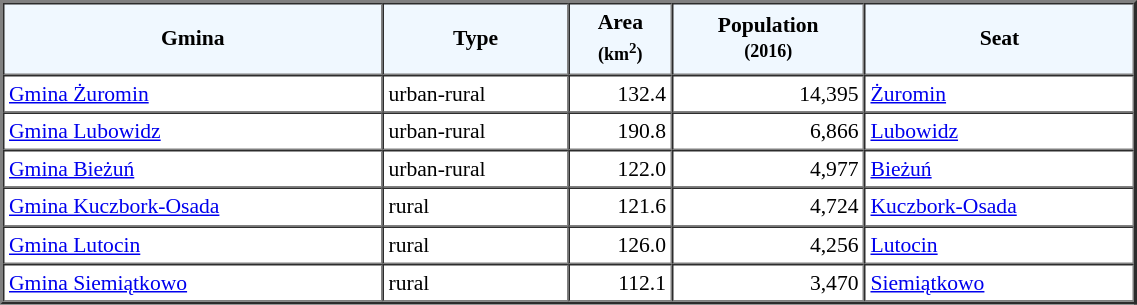<table width="60%" border="2" cellpadding="3" cellspacing="0" style="font-size:90%;line-height:120%;">
<tr bgcolor="F0F8FF">
<td style="text-align:center;"><strong>Gmina</strong></td>
<td style="text-align:center;"><strong>Type</strong></td>
<td style="text-align:center;"><strong>Area<br><small>(km<sup>2</sup>)</small></strong></td>
<td style="text-align:center;"><strong>Population<br><small>(2016)</small></strong></td>
<td style="text-align:center;"><strong>Seat</strong></td>
</tr>
<tr>
<td><a href='#'>Gmina Żuromin</a></td>
<td>urban-rural</td>
<td style="text-align:right;">132.4</td>
<td style="text-align:right;">14,395</td>
<td><a href='#'>Żuromin</a></td>
</tr>
<tr>
<td><a href='#'>Gmina Lubowidz</a></td>
<td>urban-rural</td>
<td style="text-align:right;">190.8</td>
<td style="text-align:right;">6,866</td>
<td><a href='#'>Lubowidz</a></td>
</tr>
<tr>
<td><a href='#'>Gmina Bieżuń</a></td>
<td>urban-rural</td>
<td style="text-align:right;">122.0</td>
<td style="text-align:right;">4,977</td>
<td><a href='#'>Bieżuń</a></td>
</tr>
<tr>
<td><a href='#'>Gmina Kuczbork-Osada</a></td>
<td>rural</td>
<td style="text-align:right;">121.6</td>
<td style="text-align:right;">4,724</td>
<td><a href='#'>Kuczbork-Osada</a></td>
</tr>
<tr>
<td><a href='#'>Gmina Lutocin</a></td>
<td>rural</td>
<td style="text-align:right;">126.0</td>
<td style="text-align:right;">4,256</td>
<td><a href='#'>Lutocin</a></td>
</tr>
<tr>
<td><a href='#'>Gmina Siemiątkowo</a></td>
<td>rural</td>
<td style="text-align:right;">112.1</td>
<td style="text-align:right;">3,470</td>
<td><a href='#'>Siemiątkowo</a></td>
</tr>
<tr>
</tr>
</table>
